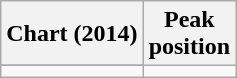<table class="wikitable sortable plainrowheaders">
<tr>
<th>Chart (2014)</th>
<th>Peak<br>position</th>
</tr>
<tr>
</tr>
<tr>
</tr>
<tr>
</tr>
<tr>
<td></td>
</tr>
</table>
